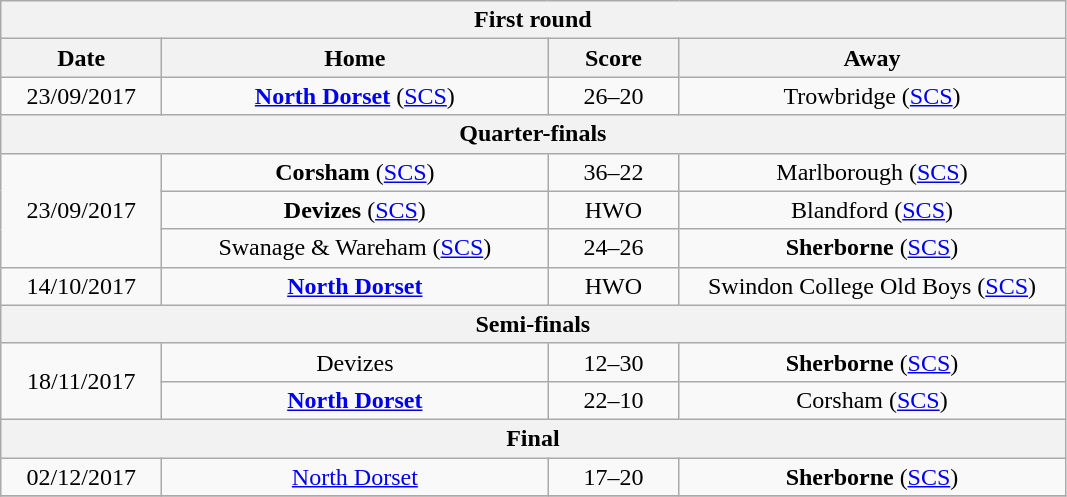<table class="wikitable" style="text-align: center">
<tr>
<th colspan=4>First round</th>
</tr>
<tr>
<th width=100>Date</th>
<th width=250>Home</th>
<th width=80>Score</th>
<th width=250>Away</th>
</tr>
<tr>
<td>23/09/2017</td>
<td><strong><a href='#'>North Dorset</a></strong> (<a href='#'>SCS</a>)</td>
<td>26–20</td>
<td>Trowbridge (<a href='#'>SCS</a>)</td>
</tr>
<tr>
<th colspan=4>Quarter-finals</th>
</tr>
<tr>
<td rowspan=3>23/09/2017</td>
<td><strong>Corsham</strong> (<a href='#'>SCS</a>)</td>
<td>36–22</td>
<td>Marlborough (<a href='#'>SCS</a>)</td>
</tr>
<tr>
<td><strong>Devizes</strong> (<a href='#'>SCS</a>)</td>
<td>HWO</td>
<td>Blandford (<a href='#'>SCS</a>)</td>
</tr>
<tr>
<td>Swanage & Wareham (<a href='#'>SCS</a>)</td>
<td>24–26</td>
<td><strong>Sherborne</strong> (<a href='#'>SCS</a>)</td>
</tr>
<tr>
<td>14/10/2017</td>
<td><strong><a href='#'>North Dorset</a></strong></td>
<td>HWO</td>
<td>Swindon College Old Boys (<a href='#'>SCS</a>)</td>
</tr>
<tr>
<th colspan=4>Semi-finals</th>
</tr>
<tr>
<td rowspan=2>18/11/2017</td>
<td>Devizes</td>
<td>12–30</td>
<td><strong>Sherborne</strong> (<a href='#'>SCS</a>)</td>
</tr>
<tr>
<td><strong><a href='#'>North Dorset</a></strong></td>
<td>22–10</td>
<td>Corsham (<a href='#'>SCS</a>)</td>
</tr>
<tr>
<th colspan=4>Final</th>
</tr>
<tr>
<td>02/12/2017</td>
<td><a href='#'>North Dorset</a></td>
<td>17–20</td>
<td><strong>Sherborne</strong> (<a href='#'>SCS</a>)</td>
</tr>
<tr>
</tr>
</table>
